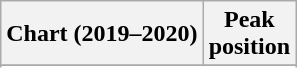<table class="wikitable sortable plainrowheaders" style="text-align:center">
<tr>
<th scope="col">Chart (2019–2020)</th>
<th scope="col">Peak<br>position</th>
</tr>
<tr>
</tr>
<tr>
</tr>
<tr>
</tr>
<tr>
</tr>
<tr>
</tr>
</table>
